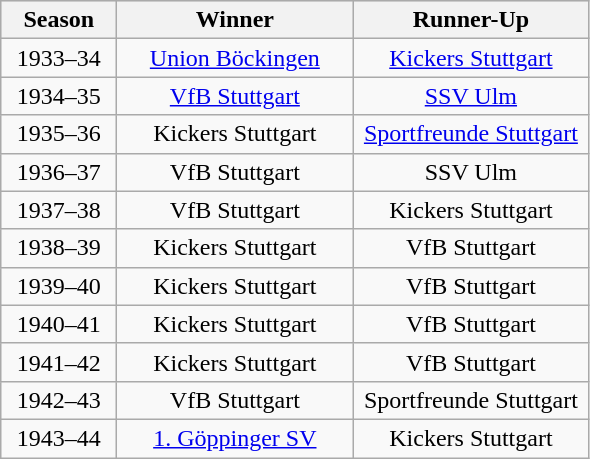<table class="wikitable">
<tr align="center" bgcolor="#dfdfdf">
<th width="70">Season</th>
<th width="150">Winner</th>
<th width="150">Runner-Up</th>
</tr>
<tr align="center">
<td>1933–34</td>
<td><a href='#'>Union Böckingen</a></td>
<td><a href='#'>Kickers Stuttgart</a></td>
</tr>
<tr align="center">
<td>1934–35</td>
<td><a href='#'>VfB Stuttgart</a></td>
<td><a href='#'>SSV Ulm</a></td>
</tr>
<tr align="center">
<td>1935–36</td>
<td>Kickers Stuttgart</td>
<td><a href='#'>Sportfreunde Stuttgart</a></td>
</tr>
<tr align="center">
<td>1936–37</td>
<td>VfB Stuttgart</td>
<td>SSV Ulm</td>
</tr>
<tr align="center">
<td>1937–38</td>
<td>VfB Stuttgart</td>
<td>Kickers Stuttgart</td>
</tr>
<tr align="center">
<td>1938–39</td>
<td>Kickers Stuttgart</td>
<td>VfB Stuttgart</td>
</tr>
<tr align="center">
<td>1939–40</td>
<td>Kickers Stuttgart</td>
<td>VfB Stuttgart</td>
</tr>
<tr align="center">
<td>1940–41</td>
<td>Kickers Stuttgart</td>
<td>VfB Stuttgart</td>
</tr>
<tr align="center">
<td>1941–42</td>
<td>Kickers Stuttgart</td>
<td>VfB Stuttgart</td>
</tr>
<tr align="center">
<td>1942–43</td>
<td>VfB Stuttgart</td>
<td>Sportfreunde Stuttgart</td>
</tr>
<tr align="center">
<td>1943–44</td>
<td><a href='#'>1. Göppinger SV</a></td>
<td>Kickers Stuttgart</td>
</tr>
</table>
